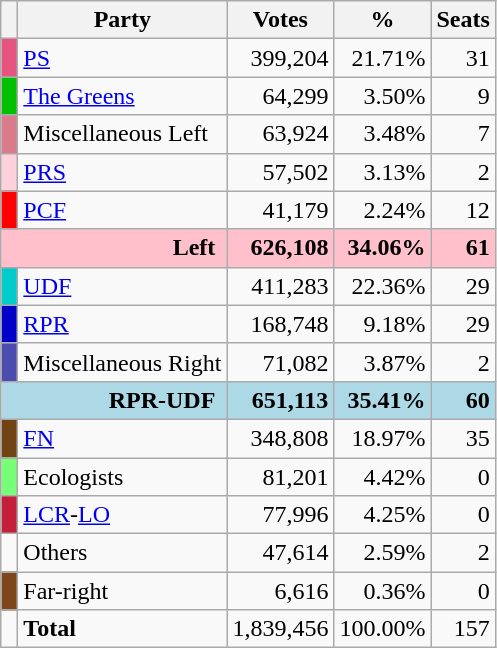<table class="wikitable" style="text-align:right">
<tr>
<th></th>
<th>Party</th>
<th>Votes</th>
<th>%</th>
<th>Seats</th>
</tr>
<tr>
<td bgcolor="#E75480"> </td>
<td align=left><a href='#'>PS</a></td>
<td>399,204</td>
<td>21.71%</td>
<td>31</td>
</tr>
<tr>
<td bgcolor="#00c000"> </td>
<td align=left><a href='#'>The Greens</a></td>
<td>64,299</td>
<td>3.50%</td>
<td>9</td>
</tr>
<tr>
<td bgcolor="#DA7B8B"> </td>
<td align=left>Miscellaneous Left</td>
<td>63,924</td>
<td>3.48%</td>
<td>7</td>
</tr>
<tr>
<td bgcolor="#FFD1DC"> </td>
<td align=left><a href='#'>PRS</a></td>
<td>57,502</td>
<td>3.13%</td>
<td>2</td>
</tr>
<tr>
<td bgcolor="RED"> </td>
<td align=left><a href='#'>PCF</a></td>
<td>41,179</td>
<td>2.24%</td>
<td>12</td>
</tr>
<tr bgcolor="pink">
<td colspan=2><strong>Left</strong> </td>
<td><strong>626,108</strong></td>
<td><strong>34.06%</strong></td>
<td><strong>61</strong></td>
</tr>
<tr>
<td bgcolor="#00CCCC"> </td>
<td align=left><a href='#'>UDF</a></td>
<td>411,283</td>
<td>22.36%</td>
<td>29</td>
</tr>
<tr>
<td bgcolor="#0000c8"> </td>
<td align=left><a href='#'>RPR</a></td>
<td>168,748</td>
<td>9.18%</td>
<td>29</td>
</tr>
<tr>
<td bgcolor="#4C4CB0"> </td>
<td align=left>Miscellaneous Right</td>
<td>71,082</td>
<td>3.87%</td>
<td>2</td>
</tr>
<tr bgcolor="lightblue">
<td colspan=2><strong>RPR-UDF</strong> </td>
<td><strong>651,113</strong></td>
<td><strong>35.41%</strong></td>
<td><strong>60</strong></td>
</tr>
<tr>
<td bgcolor="#704214"> </td>
<td align=left><a href='#'>FN</a></td>
<td>348,808</td>
<td>18.97%</td>
<td>35</td>
</tr>
<tr>
<td bgcolor="#77ff77"></td>
<td align=left>Ecologists</td>
<td>81,201</td>
<td>4.42%</td>
<td>0</td>
</tr>
<tr>
<td bgcolor="#C41E3A"> </td>
<td align=left><a href='#'>LCR</a>-<a href='#'>LO</a></td>
<td>77,996</td>
<td>4.25%</td>
<td>0</td>
</tr>
<tr>
<td></td>
<td align=left>Others</td>
<td>47,614</td>
<td>2.59%</td>
<td>2</td>
</tr>
<tr>
<td bgcolor="#80461B"> </td>
<td align=left>Far-right</td>
<td>6,616</td>
<td>0.36%</td>
<td>0</td>
</tr>
<tr>
<td></td>
<td align=left><strong>Total</strong></td>
<td>1,839,456</td>
<td>100.00%</td>
<td>157</td>
</tr>
</table>
